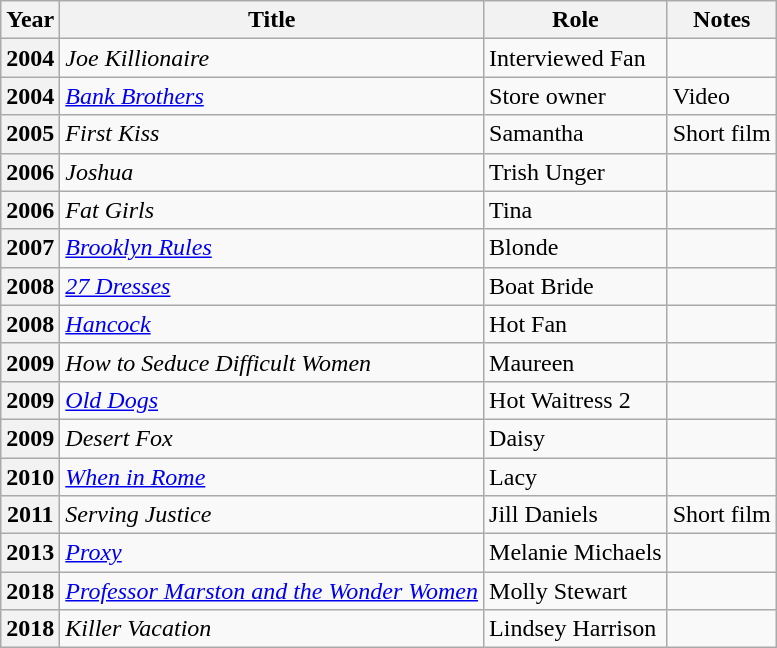<table class="wikitable plainrowheaders sortable">
<tr>
<th scope="col">Year</th>
<th scope="col">Title</th>
<th scope="col">Role</th>
<th scope="col" class="unsortable">Notes</th>
</tr>
<tr>
<th scope="row">2004</th>
<td><em>Joe Killionaire</em></td>
<td>Interviewed Fan</td>
<td></td>
</tr>
<tr>
<th scope="row">2004</th>
<td><em><a href='#'>Bank Brothers</a></em></td>
<td>Store owner</td>
<td>Video</td>
</tr>
<tr>
<th scope="row">2005</th>
<td><em>First Kiss</em></td>
<td>Samantha</td>
<td>Short film</td>
</tr>
<tr>
<th scope="row">2006</th>
<td><em>Joshua</em></td>
<td>Trish Unger</td>
<td></td>
</tr>
<tr>
<th scope="row">2006</th>
<td><em>Fat Girls</em></td>
<td>Tina</td>
<td></td>
</tr>
<tr>
<th scope="row">2007</th>
<td><em><a href='#'>Brooklyn Rules</a></em></td>
<td>Blonde</td>
<td></td>
</tr>
<tr>
<th scope="row">2008</th>
<td><em><a href='#'>27 Dresses</a></em></td>
<td>Boat Bride</td>
<td></td>
</tr>
<tr>
<th scope="row">2008</th>
<td><em><a href='#'>Hancock</a></em></td>
<td>Hot Fan</td>
<td></td>
</tr>
<tr>
<th scope="row">2009</th>
<td><em>How to Seduce Difficult Women</em></td>
<td>Maureen</td>
<td></td>
</tr>
<tr>
<th scope="row">2009</th>
<td><em><a href='#'>Old Dogs</a></em></td>
<td>Hot Waitress 2</td>
<td></td>
</tr>
<tr>
<th scope="row">2009</th>
<td><em>Desert Fox</em></td>
<td>Daisy</td>
<td></td>
</tr>
<tr>
<th scope="row">2010</th>
<td><em><a href='#'>When in Rome</a></em></td>
<td>Lacy</td>
<td></td>
</tr>
<tr>
<th scope="row">2011</th>
<td><em>Serving Justice</em></td>
<td>Jill Daniels</td>
<td>Short film</td>
</tr>
<tr>
<th scope="row">2013</th>
<td><em><a href='#'>Proxy</a></em></td>
<td>Melanie Michaels</td>
<td></td>
</tr>
<tr>
<th scope="row">2018</th>
<td><em><a href='#'>Professor Marston and the Wonder Women</a></em></td>
<td>Molly Stewart</td>
<td></td>
</tr>
<tr>
<th scope="row">2018</th>
<td><em>Killer Vacation</em></td>
<td>Lindsey Harrison</td>
<td></td>
</tr>
</table>
